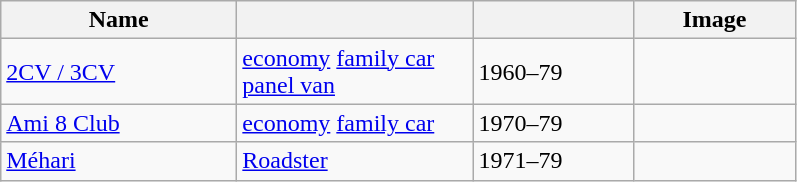<table class= "wikitable">
<tr>
<th width= 150px>Name</th>
<th width= 150px></th>
<th width= 100px></th>
<th width=100px>Image</th>
</tr>
<tr>
<td><a href='#'>2CV / 3CV</a> </td>
<td><a href='#'>economy</a> <a href='#'>family car</a><br><a href='#'>panel van</a></td>
<td>1960–79</td>
<td></td>
</tr>
<tr>
<td><a href='#'>Ami 8 Club</a> </td>
<td><a href='#'>economy</a> <a href='#'>family car</a></td>
<td>1970–79</td>
<td></td>
</tr>
<tr>
<td><a href='#'>Méhari</a></td>
<td><a href='#'>Roadster</a></td>
<td>1971–79</td>
<td></td>
</tr>
</table>
